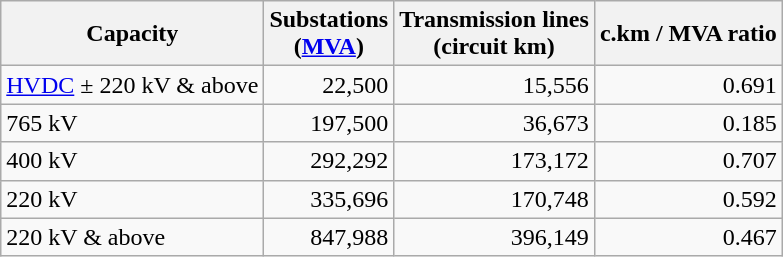<table class="wikitable">
<tr>
<th>Capacity</th>
<th>Substations <br>(<a href='#'>MVA</a>)</th>
<th>Transmission lines <br>(circuit km)</th>
<th>c.km / MVA ratio</th>
</tr>
<tr>
<td><a href='#'>HVDC</a> ± 220 kV & above</td>
<td align="right">22,500</td>
<td style="text-align:right;">15,556</td>
<td style="text-align:right;">0.691</td>
</tr>
<tr>
<td>765 kV</td>
<td align="right">197,500</td>
<td style="text-align:right;">36,673</td>
<td style="text-align:right;">0.185</td>
</tr>
<tr>
<td>400 kV</td>
<td align="right">292,292</td>
<td style="text-align:right;">173,172</td>
<td style="text-align:right;">0.707</td>
</tr>
<tr>
<td>220 kV</td>
<td align="right">335,696</td>
<td style="text-align:right;">170,748</td>
<td style="text-align:right;">0.592</td>
</tr>
<tr>
<td>220 kV & above</td>
<td align="right">847,988</td>
<td style="text-align:right;">396,149</td>
<td style="text-align:right;">0.467</td>
</tr>
</table>
